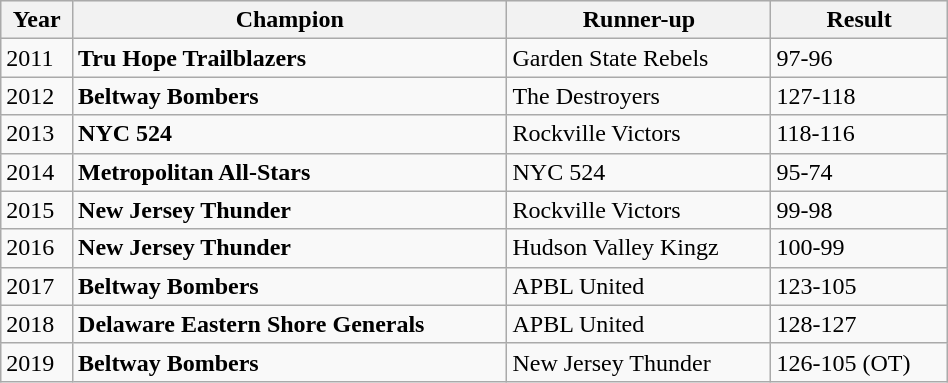<table class="wikitable" width=50%>
<tr bgcolor="#efefef">
<th>Year</th>
<th><strong>Champion</strong></th>
<th>Runner-up</th>
<th>Result</th>
</tr>
<tr>
<td>2011</td>
<td><strong>Tru Hope Trailblazers</strong></td>
<td>Garden State Rebels</td>
<td>97-96</td>
</tr>
<tr>
<td>2012</td>
<td><strong>Beltway Bombers</strong></td>
<td>The Destroyers</td>
<td>127-118</td>
</tr>
<tr>
<td>2013</td>
<td><strong>NYC 524</strong></td>
<td>Rockville Victors</td>
<td>118-116</td>
</tr>
<tr>
<td>2014</td>
<td><strong>Metropolitan All-Stars</strong></td>
<td>NYC 524</td>
<td>95-74</td>
</tr>
<tr>
<td>2015</td>
<td><strong>New Jersey Thunder</strong></td>
<td>Rockville Victors</td>
<td>99-98</td>
</tr>
<tr>
<td>2016</td>
<td><strong>New Jersey Thunder</strong></td>
<td>Hudson Valley Kingz</td>
<td>100-99</td>
</tr>
<tr>
<td>2017</td>
<td><strong>Beltway Bombers</strong></td>
<td>APBL United</td>
<td>123-105</td>
</tr>
<tr>
<td>2018</td>
<td><strong>Delaware Eastern Shore Generals</strong></td>
<td>APBL United</td>
<td>128-127</td>
</tr>
<tr>
<td>2019</td>
<td><strong>Beltway Bombers</strong></td>
<td>New Jersey Thunder</td>
<td>126-105 (OT)</td>
</tr>
</table>
